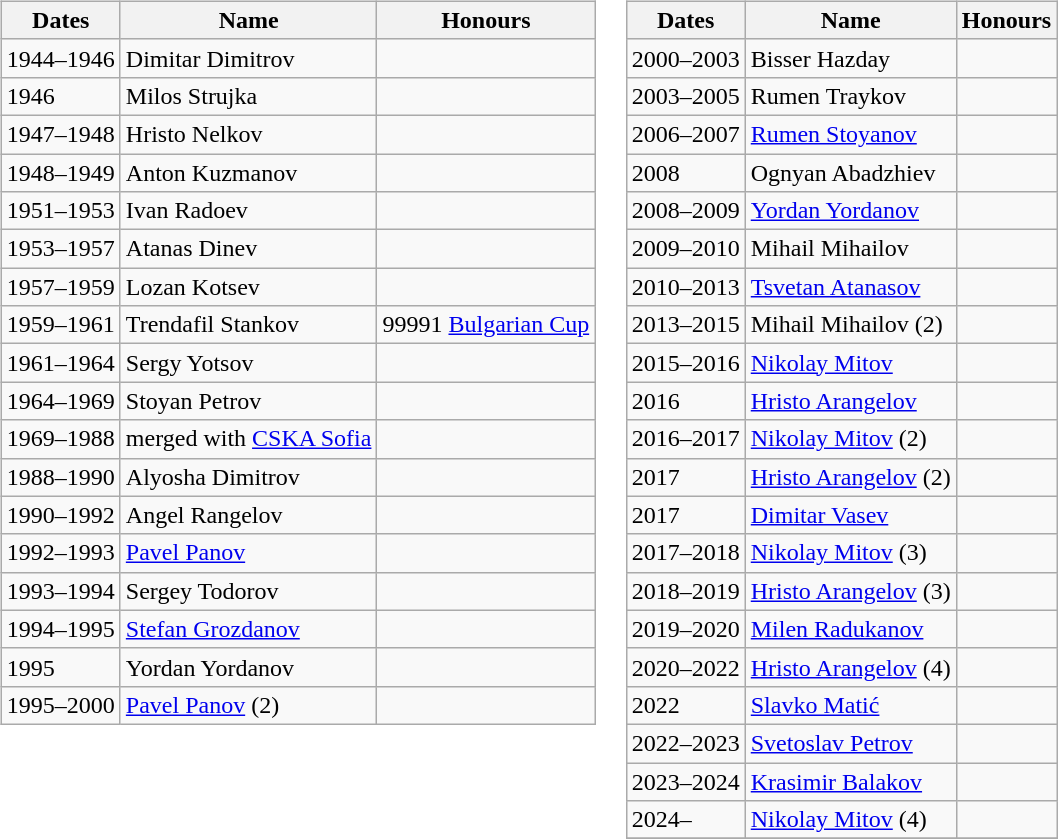<table>
<tr>
<td valign="top"><br><table class="wikitable">
<tr>
<th>Dates</th>
<th>Name</th>
<th>Honours</th>
</tr>
<tr>
<td>1944–1946</td>
<td> Dimitar Dimitrov</td>
<td></td>
</tr>
<tr>
<td>1946</td>
<td> Milos Strujka</td>
<td></td>
</tr>
<tr>
<td>1947–1948</td>
<td> Hristo Nelkov</td>
<td></td>
</tr>
<tr>
<td>1948–1949</td>
<td> Anton Kuzmanov</td>
<td></td>
</tr>
<tr>
<td>1951–1953</td>
<td> Ivan Radoev</td>
<td></td>
</tr>
<tr>
<td>1953–1957</td>
<td> Atanas Dinev</td>
<td></td>
</tr>
<tr>
<td>1957–1959</td>
<td> Lozan Kotsev</td>
<td></td>
</tr>
<tr>
<td>1959–1961</td>
<td> Trendafil Stankov</td>
<td><span>9999</span>1 <a href='#'>Bulgarian Cup</a></td>
</tr>
<tr>
<td>1961–1964</td>
<td> Sergy Yotsov</td>
<td></td>
</tr>
<tr>
<td>1964–1969</td>
<td> Stoyan Petrov</td>
<td></td>
</tr>
<tr>
<td>1969–1988</td>
<td>merged with <a href='#'>CSKA Sofia</a></td>
<td></td>
</tr>
<tr>
<td>1988–1990</td>
<td> Alyosha Dimitrov</td>
<td></td>
</tr>
<tr>
<td>1990–1992</td>
<td> Angel Rangelov</td>
<td></td>
</tr>
<tr>
<td>1992–1993</td>
<td> <a href='#'>Pavel Panov</a></td>
<td></td>
</tr>
<tr>
<td>1993–1994</td>
<td> Sergey Todorov</td>
<td></td>
</tr>
<tr>
<td>1994–1995</td>
<td> <a href='#'>Stefan Grozdanov</a></td>
<td></td>
</tr>
<tr>
<td>1995</td>
<td> Yordan Yordanov</td>
<td></td>
</tr>
<tr>
<td>1995–2000</td>
<td> <a href='#'>Pavel Panov</a> (2)</td>
<td></td>
</tr>
</table>
</td>
<td valign="top"><br><table class="wikitable">
<tr>
<th>Dates</th>
<th>Name</th>
<th>Honours</th>
</tr>
<tr>
<td>2000–2003</td>
<td> Bisser Hazday</td>
<td></td>
</tr>
<tr>
<td>2003–2005</td>
<td> Rumen Traykov</td>
<td></td>
</tr>
<tr>
<td>2006–2007</td>
<td> <a href='#'>Rumen Stoyanov</a></td>
<td></td>
</tr>
<tr>
<td>2008</td>
<td> Ognyan Abadzhiev</td>
<td></td>
</tr>
<tr>
<td>2008–2009</td>
<td> <a href='#'>Yordan Yordanov</a></td>
<td></td>
</tr>
<tr>
<td>2009–2010</td>
<td> Mihail Mihailov</td>
<td></td>
</tr>
<tr>
<td>2010–2013</td>
<td> <a href='#'>Tsvetan Atanasov</a></td>
<td></td>
</tr>
<tr>
<td>2013–2015</td>
<td> Mihail Mihailov (2)</td>
<td></td>
</tr>
<tr>
<td>2015–2016</td>
<td> <a href='#'>Nikolay Mitov</a></td>
<td></td>
</tr>
<tr>
<td>2016</td>
<td> <a href='#'>Hristo Arangelov</a></td>
<td></td>
</tr>
<tr>
<td>2016–2017</td>
<td> <a href='#'>Nikolay Mitov</a> (2)</td>
<td></td>
</tr>
<tr>
<td>2017</td>
<td> <a href='#'>Hristo Arangelov</a> (2)</td>
<td></td>
</tr>
<tr>
<td>2017</td>
<td> <a href='#'>Dimitar Vasev</a></td>
<td></td>
</tr>
<tr>
<td>2017–2018</td>
<td> <a href='#'>Nikolay Mitov</a> (3)</td>
<td></td>
</tr>
<tr>
<td>2018–2019</td>
<td> <a href='#'>Hristo Arangelov</a> (3)</td>
<td></td>
</tr>
<tr>
<td>2019–2020</td>
<td> <a href='#'>Milen Radukanov</a></td>
<td></td>
</tr>
<tr>
<td>2020–2022</td>
<td> <a href='#'>Hristo Arangelov</a> (4)</td>
<td></td>
</tr>
<tr>
<td>2022</td>
<td> <a href='#'>Slavko Matić</a></td>
<td></td>
</tr>
<tr>
<td>2022–2023</td>
<td> <a href='#'>Svetoslav Petrov</a></td>
<td></td>
</tr>
<tr>
<td>2023–2024</td>
<td> <a href='#'>Krasimir Balakov</a></td>
<td></td>
</tr>
<tr>
<td>2024–</td>
<td> <a href='#'>Nikolay Mitov</a> (4)</td>
<td></td>
</tr>
<tr>
</tr>
</table>
</td>
</tr>
</table>
